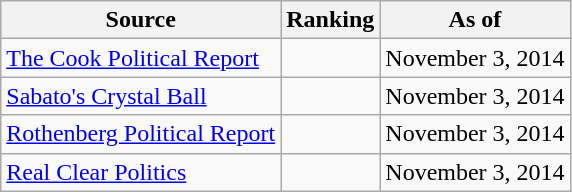<table class="wikitable" style="text-align:center">
<tr>
<th>Source</th>
<th>Ranking</th>
<th>As of</th>
</tr>
<tr>
<td align=left><a href='#'>The Cook Political Report</a></td>
<td></td>
<td>November 3, 2014</td>
</tr>
<tr>
<td align=left><a href='#'>Sabato's Crystal Ball</a></td>
<td></td>
<td>November 3, 2014</td>
</tr>
<tr>
<td align=left><a href='#'>Rothenberg Political Report</a></td>
<td></td>
<td>November 3, 2014</td>
</tr>
<tr>
<td align=left><a href='#'>Real Clear Politics</a></td>
<td></td>
<td>November 3, 2014</td>
</tr>
</table>
